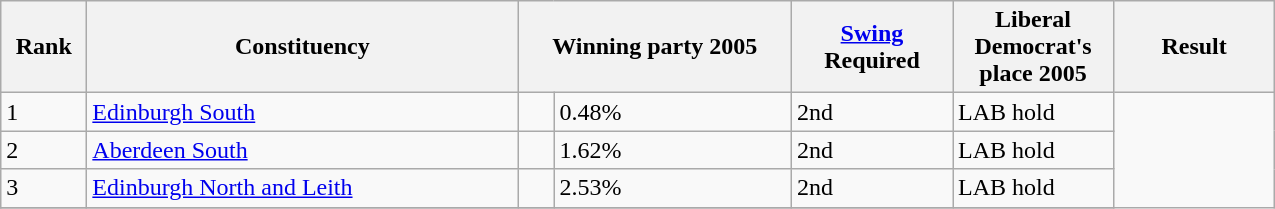<table class="wikitable">
<tr>
<th width="50px">Rank</th>
<th width=280>Constituency</th>
<th colspan=2 width="175px">Winning party 2005</th>
<th width="100px"><a href='#'>Swing</a> Required</th>
<th width="100px">Liberal Democrat's place 2005</th>
<th width="100px">Result</th>
</tr>
<tr>
<td>1</td>
<td><a href='#'>Edinburgh South</a></td>
<td></td>
<td>0.48%</td>
<td>2nd</td>
<td>LAB hold</td>
</tr>
<tr>
<td>2</td>
<td><a href='#'>Aberdeen South</a></td>
<td></td>
<td>1.62%</td>
<td>2nd</td>
<td>LAB hold</td>
</tr>
<tr>
<td>3</td>
<td><a href='#'>Edinburgh North and Leith</a></td>
<td></td>
<td>2.53%</td>
<td>2nd</td>
<td>LAB hold</td>
</tr>
<tr>
</tr>
</table>
